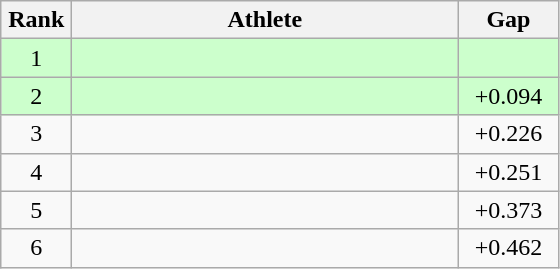<table class=wikitable style="text-align:center">
<tr>
<th width=40>Rank</th>
<th width=250>Athlete</th>
<th width=60>Gap</th>
</tr>
<tr bgcolor="ccffcc">
<td>1</td>
<td align=left></td>
<td></td>
</tr>
<tr bgcolor="ccffcc">
<td>2</td>
<td align=left></td>
<td>+0.094</td>
</tr>
<tr>
<td>3</td>
<td align=left></td>
<td>+0.226</td>
</tr>
<tr>
<td>4</td>
<td align=left></td>
<td>+0.251</td>
</tr>
<tr>
<td>5</td>
<td align=left></td>
<td>+0.373</td>
</tr>
<tr>
<td>6</td>
<td align=left></td>
<td>+0.462</td>
</tr>
</table>
